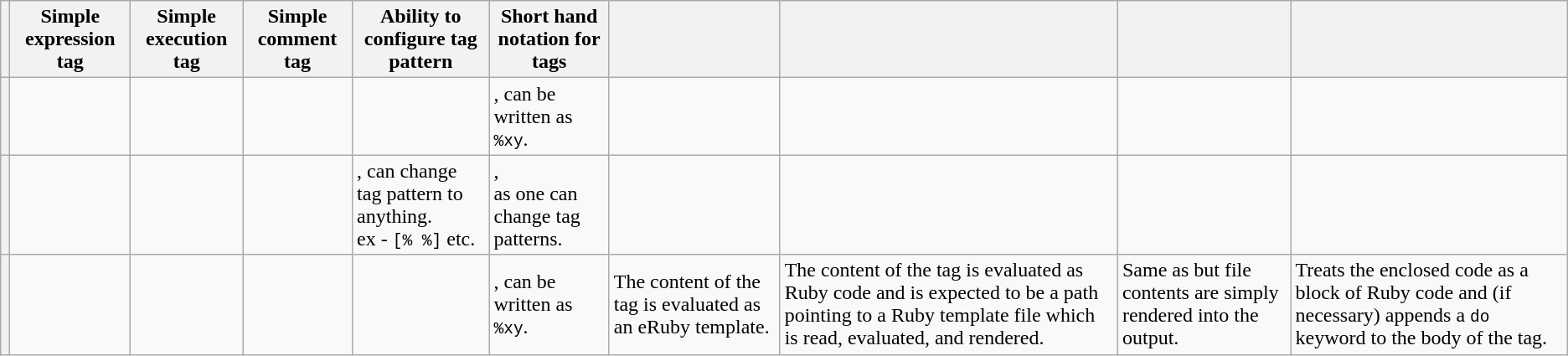<table class="wikitable">
<tr>
<th></th>
<th>Simple expression tag<br></th>
<th>Simple execution tag<br></th>
<th>Simple comment tag<br></th>
<th>Ability to configure tag pattern</th>
<th>Short hand notation for tags</th>
<th></th>
<th></th>
<th></th>
<th></th>
</tr>
<tr>
<th></th>
<td></td>
<td></td>
<td></td>
<td></td>
<td>,  can be written as <code>%xy</code>.</td>
<td></td>
<td></td>
<td></td>
<td></td>
</tr>
<tr>
<th></th>
<td></td>
<td></td>
<td></td>
<td>, can change tag pattern to anything.<br>ex - <code>[% %]</code> etc.</td>
<td>,<br>as one can change tag patterns.</td>
<td></td>
<td></td>
<td></td>
<td></td>
</tr>
<tr>
<th></th>
<td></td>
<td></td>
<td></td>
<td></td>
<td>,  can be written as <code>%xy</code>.</td>
<td>The content of the tag is evaluated as an eRuby template.</td>
<td>The content of the tag is evaluated as Ruby code and is expected to be a path pointing to a Ruby template file which is read, evaluated, and rendered.</td>
<td>Same as  but file contents are simply rendered into the output.</td>
<td>Treats the enclosed code as a block of Ruby code and (if necessary) appends a <code>do</code> keyword to the body of the tag.</td>
</tr>
</table>
